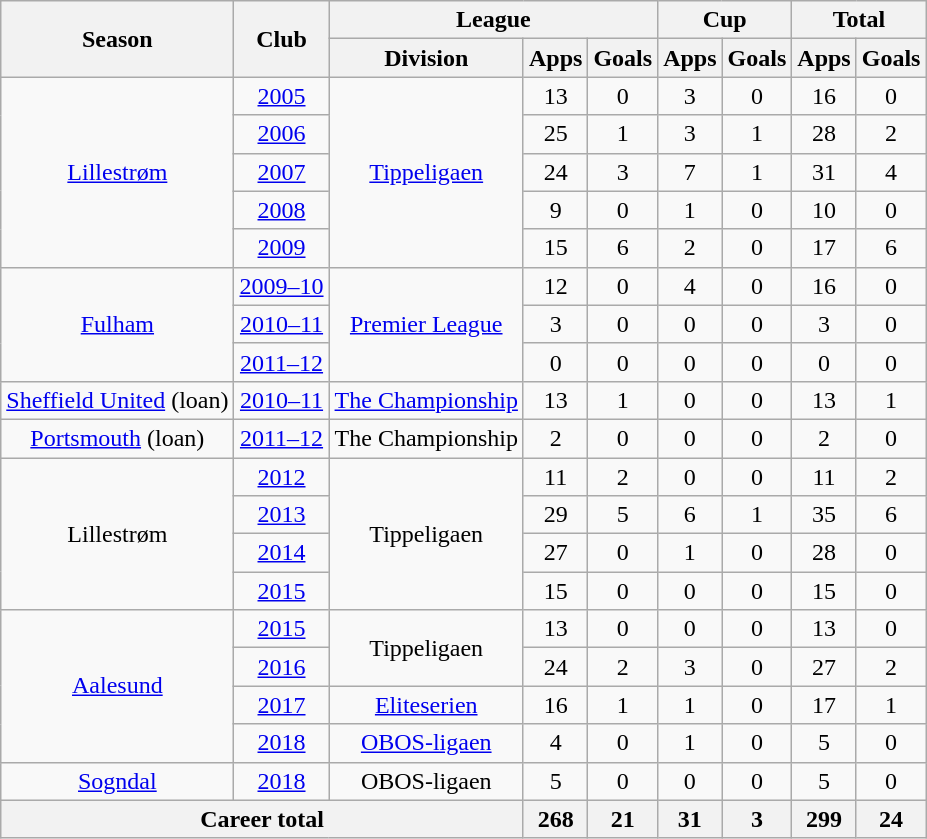<table class="wikitable" style="text-align:center">
<tr>
<th rowspan="2">Season</th>
<th rowspan="2">Club</th>
<th colspan="3">League</th>
<th colspan="2">Cup</th>
<th colspan="2">Total</th>
</tr>
<tr>
<th>Division</th>
<th>Apps</th>
<th>Goals</th>
<th>Apps</th>
<th>Goals</th>
<th>Apps</th>
<th>Goals</th>
</tr>
<tr>
<td rowspan="5"><a href='#'>Lillestrøm</a></td>
<td><a href='#'>2005</a></td>
<td rowspan="5"><a href='#'>Tippeligaen</a></td>
<td>13</td>
<td>0</td>
<td>3</td>
<td>0</td>
<td>16</td>
<td>0</td>
</tr>
<tr>
<td><a href='#'>2006</a></td>
<td>25</td>
<td>1</td>
<td>3</td>
<td>1</td>
<td>28</td>
<td>2</td>
</tr>
<tr>
<td><a href='#'>2007</a></td>
<td>24</td>
<td>3</td>
<td>7</td>
<td>1</td>
<td>31</td>
<td>4</td>
</tr>
<tr>
<td><a href='#'>2008</a></td>
<td>9</td>
<td>0</td>
<td>1</td>
<td>0</td>
<td>10</td>
<td>0</td>
</tr>
<tr>
<td><a href='#'>2009</a></td>
<td>15</td>
<td>6</td>
<td>2</td>
<td>0</td>
<td>17</td>
<td>6</td>
</tr>
<tr>
<td rowspan="3"><a href='#'>Fulham</a></td>
<td><a href='#'>2009–10</a></td>
<td rowspan="3"><a href='#'>Premier League</a></td>
<td>12</td>
<td>0</td>
<td>4</td>
<td>0</td>
<td>16</td>
<td>0</td>
</tr>
<tr>
<td><a href='#'>2010–11</a></td>
<td>3</td>
<td>0</td>
<td>0</td>
<td>0</td>
<td>3</td>
<td>0</td>
</tr>
<tr>
<td><a href='#'>2011–12</a></td>
<td>0</td>
<td>0</td>
<td>0</td>
<td>0</td>
<td>0</td>
<td>0</td>
</tr>
<tr>
<td><a href='#'>Sheffield United</a> (loan)</td>
<td><a href='#'>2010–11</a></td>
<td><a href='#'>The Championship</a></td>
<td>13</td>
<td>1</td>
<td>0</td>
<td>0</td>
<td>13</td>
<td>1</td>
</tr>
<tr>
<td><a href='#'>Portsmouth</a> (loan)</td>
<td><a href='#'>2011–12</a></td>
<td>The Championship</td>
<td>2</td>
<td>0</td>
<td>0</td>
<td>0</td>
<td>2</td>
<td>0</td>
</tr>
<tr>
<td rowspan="4">Lillestrøm</td>
<td><a href='#'>2012</a></td>
<td rowspan="4">Tippeligaen</td>
<td>11</td>
<td>2</td>
<td>0</td>
<td>0</td>
<td>11</td>
<td>2</td>
</tr>
<tr>
<td><a href='#'>2013</a></td>
<td>29</td>
<td>5</td>
<td>6</td>
<td>1</td>
<td>35</td>
<td>6</td>
</tr>
<tr>
<td><a href='#'>2014</a></td>
<td>27</td>
<td>0</td>
<td>1</td>
<td>0</td>
<td>28</td>
<td>0</td>
</tr>
<tr>
<td><a href='#'>2015</a></td>
<td>15</td>
<td>0</td>
<td>0</td>
<td>0</td>
<td>15</td>
<td>0</td>
</tr>
<tr>
<td rowspan="4"><a href='#'>Aalesund</a></td>
<td><a href='#'>2015</a></td>
<td rowspan="2">Tippeligaen</td>
<td>13</td>
<td>0</td>
<td>0</td>
<td>0</td>
<td>13</td>
<td>0</td>
</tr>
<tr>
<td><a href='#'>2016</a></td>
<td>24</td>
<td>2</td>
<td>3</td>
<td>0</td>
<td>27</td>
<td>2</td>
</tr>
<tr>
<td><a href='#'>2017</a></td>
<td><a href='#'>Eliteserien</a></td>
<td>16</td>
<td>1</td>
<td>1</td>
<td>0</td>
<td>17</td>
<td>1</td>
</tr>
<tr>
<td><a href='#'>2018</a></td>
<td><a href='#'>OBOS-ligaen</a></td>
<td>4</td>
<td>0</td>
<td>1</td>
<td>0</td>
<td>5</td>
<td>0</td>
</tr>
<tr>
<td><a href='#'>Sogndal</a></td>
<td><a href='#'>2018</a></td>
<td>OBOS-ligaen</td>
<td>5</td>
<td>0</td>
<td>0</td>
<td>0</td>
<td>5</td>
<td>0</td>
</tr>
<tr>
<th colspan="3">Career total</th>
<th>268</th>
<th>21</th>
<th>31</th>
<th>3</th>
<th>299</th>
<th>24</th>
</tr>
</table>
